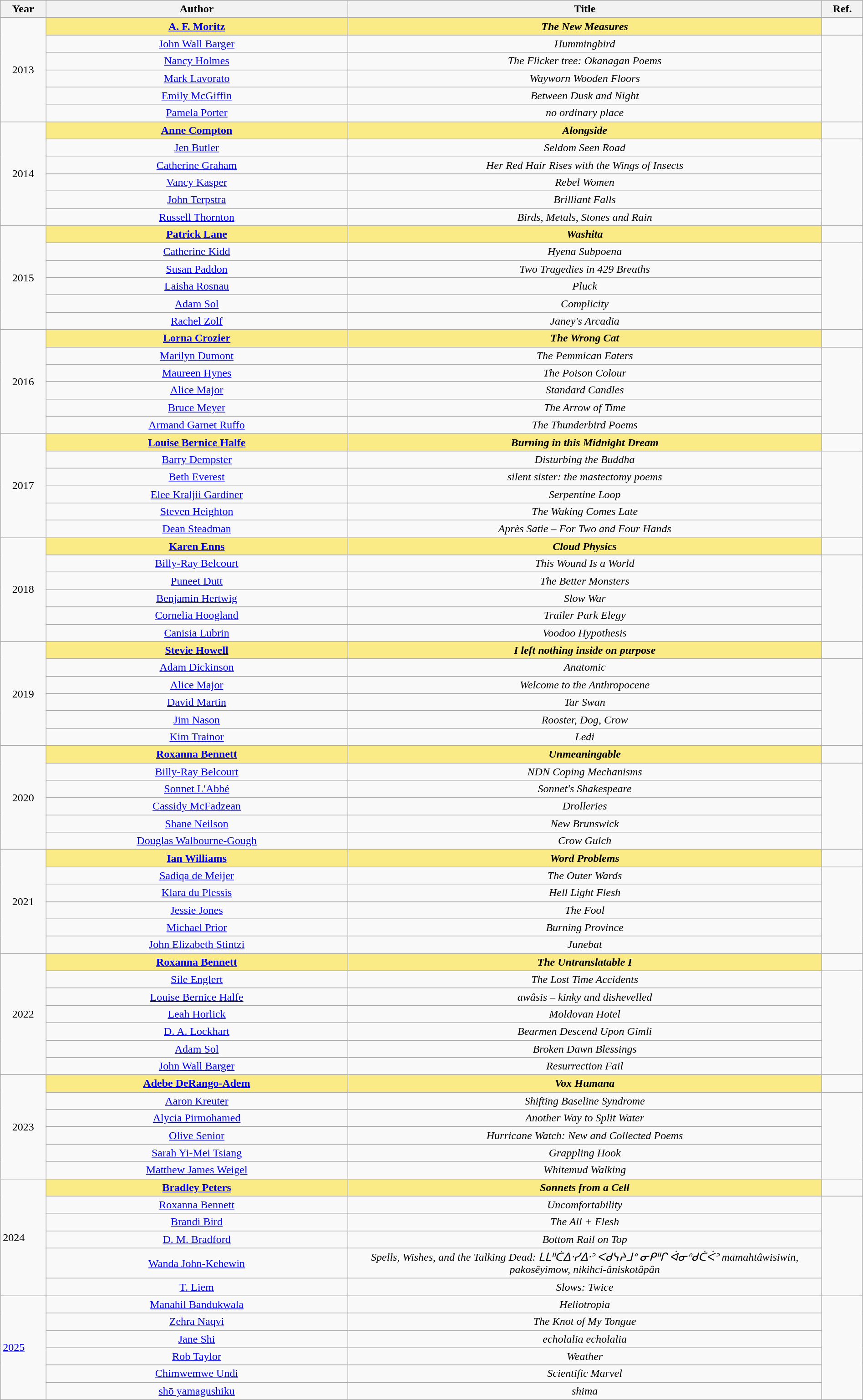<table class="wikitable" width="100%">
<tr>
<th>Year</th>
<th width="35%">Author</th>
<th width="55%">Title</th>
<th>Ref.</th>
</tr>
<tr>
<td align=center rowspan=6>2013</td>
<td align="center" style="background:#FAEB86"><strong><a href='#'>A. F. Moritz</a></strong></td>
<td align="center" style="background:#FAEB86"><strong><em>The New Measures</em></strong></td>
<td></td>
</tr>
<tr>
<td align="center"><a href='#'>John Wall Barger</a></td>
<td align="center"><em>Hummingbird</em></td>
<td rowspan=5></td>
</tr>
<tr>
<td align="center"><a href='#'>Nancy Holmes</a></td>
<td align="center"><em>The Flicker tree: Okanagan Poems</em></td>
</tr>
<tr>
<td align="center"><a href='#'>Mark Lavorato</a></td>
<td align="center"><em>Wayworn Wooden Floors</em></td>
</tr>
<tr>
<td align="center"><a href='#'>Emily McGiffin</a></td>
<td align="center"><em>Between Dusk and Night</em></td>
</tr>
<tr>
<td align="center"><a href='#'>Pamela Porter</a></td>
<td align="center"><em>no ordinary place</em></td>
</tr>
<tr>
<td align="center" rowspan=6>2014</td>
<td align="center" style="background:#FAEB86"><strong><a href='#'>Anne Compton</a></strong></td>
<td align="center" style="background:#FAEB86"><strong><em>Alongside</em></strong></td>
<td></td>
</tr>
<tr>
<td align="center"><a href='#'>Jen Butler</a></td>
<td align="center"><em>Seldom Seen Road</em></td>
<td rowspan=5></td>
</tr>
<tr>
<td align="center"><a href='#'>Catherine Graham</a></td>
<td align="center"><em>Her Red Hair Rises with the Wings of Insects</em></td>
</tr>
<tr>
<td align="center"><a href='#'>Vancy Kasper</a></td>
<td align="center"><em>Rebel Women</em></td>
</tr>
<tr>
<td align="center"><a href='#'>John Terpstra</a></td>
<td align="center"><em>Brilliant Falls</em></td>
</tr>
<tr>
<td align="center"><a href='#'>Russell Thornton</a></td>
<td align="center"><em>Birds, Metals, Stones and Rain</em></td>
</tr>
<tr>
<td align="center" rowspan=6>2015</td>
<td align="center" style="background:#FAEB86"><strong><a href='#'>Patrick Lane</a></strong></td>
<td align="center" style="background:#FAEB86"><strong><em>Washita</em></strong></td>
<td></td>
</tr>
<tr>
<td align="center"><a href='#'>Catherine Kidd</a></td>
<td align="center"><em>Hyena Subpoena</em></td>
<td rowspan=5></td>
</tr>
<tr>
<td align="center"><a href='#'>Susan Paddon</a></td>
<td align="center"><em>Two Tragedies in 429 Breaths</em></td>
</tr>
<tr>
<td align="center"><a href='#'>Laisha Rosnau</a></td>
<td align="center"><em>Pluck</em></td>
</tr>
<tr>
<td align="center"><a href='#'>Adam Sol</a></td>
<td align="center"><em>Complicity</em></td>
</tr>
<tr>
<td align="center"><a href='#'>Rachel Zolf</a></td>
<td align="center"><em>Janey's Arcadia</em></td>
</tr>
<tr>
<td align="center" rowspan=6>2016</td>
<td align="center" style="background:#FAEB86"><strong><a href='#'>Lorna Crozier</a></strong></td>
<td align="center" style="background:#FAEB86"><strong><em>The Wrong Cat</em></strong></td>
<td></td>
</tr>
<tr>
<td align="center"><a href='#'>Marilyn Dumont</a></td>
<td align="center"><em>The Pemmican Eaters</em></td>
<td rowspan=5></td>
</tr>
<tr>
<td align="center"><a href='#'>Maureen Hynes</a></td>
<td align="center"><em>The Poison Colour</em></td>
</tr>
<tr>
<td align="center"><a href='#'>Alice Major</a></td>
<td align="center"><em>Standard Candles</em></td>
</tr>
<tr>
<td align="center"><a href='#'>Bruce Meyer</a></td>
<td align="center"><em>The Arrow of Time</em></td>
</tr>
<tr>
<td align="center"><a href='#'>Armand Garnet Ruffo</a></td>
<td align="center"><em>The Thunderbird Poems</em></td>
</tr>
<tr>
<td align="center" rowspan=6>2017</td>
<td align="center" style="background:#FAEB86"><strong><a href='#'>Louise Bernice Halfe</a></strong></td>
<td align="center" style="background:#FAEB86"><strong><em>Burning in this Midnight Dream</em></strong></td>
<td></td>
</tr>
<tr>
<td align="center"><a href='#'>Barry Dempster</a></td>
<td align="center"><em>Disturbing the Buddha</em></td>
<td rowspan=5></td>
</tr>
<tr>
<td align="center"><a href='#'>Beth Everest</a></td>
<td align="center"><em>silent sister: the mastectomy poems</em></td>
</tr>
<tr>
<td align="center"><a href='#'>Elee Kraljii Gardiner</a></td>
<td align="center"><em>Serpentine Loop</em></td>
</tr>
<tr>
<td align="center"><a href='#'>Steven Heighton</a></td>
<td align="center"><em>The Waking Comes Late</em></td>
</tr>
<tr>
<td align="center"><a href='#'>Dean Steadman</a></td>
<td align="center"><em>Après Satie – For Two and Four Hands</em></td>
</tr>
<tr>
<td align="center" rowspan=6>2018</td>
<td align="center" style="background:#FAEB86"><strong><a href='#'>Karen Enns</a></strong></td>
<td align="center" style="background:#FAEB86"><strong><em>Cloud Physics</em></strong></td>
<td></td>
</tr>
<tr>
<td align="center"><a href='#'>Billy-Ray Belcourt</a></td>
<td align="center"><em>This Wound Is a World</em></td>
<td rowspan=5></td>
</tr>
<tr>
<td align="center"><a href='#'>Puneet Dutt</a></td>
<td align="center"><em>The Better Monsters</em></td>
</tr>
<tr>
<td align="center"><a href='#'>Benjamin Hertwig</a></td>
<td align="center"><em>Slow War</em></td>
</tr>
<tr>
<td align="center"><a href='#'>Cornelia Hoogland</a></td>
<td align="center"><em>Trailer Park Elegy</em></td>
</tr>
<tr>
<td align="center"><a href='#'>Canisia Lubrin</a></td>
<td align="center"><em>Voodoo Hypothesis</em></td>
</tr>
<tr>
<td align="center" rowspan=6>2019</td>
<td align="center" style="background:#FAEB86"><strong><a href='#'>Stevie Howell</a></strong></td>
<td align="center" style="background:#FAEB86"><strong><em>I left nothing inside on purpose</em></strong></td>
<td></td>
</tr>
<tr>
<td align="center"><a href='#'>Adam Dickinson</a></td>
<td align="center"><em>Anatomic</em></td>
<td rowspan=5></td>
</tr>
<tr>
<td align="center"><a href='#'>Alice Major</a></td>
<td align="center"><em>Welcome to the Anthropocene</em></td>
</tr>
<tr>
<td align="center"><a href='#'>David Martin</a></td>
<td align="center"><em>Tar Swan</em></td>
</tr>
<tr>
<td align="center"><a href='#'>Jim Nason</a></td>
<td align="center"><em>Rooster, Dog, Crow</em></td>
</tr>
<tr>
<td align="center"><a href='#'>Kim Trainor</a></td>
<td align="center"><em>Ledi</em></td>
</tr>
<tr>
<td align="center" rowspan=6>2020</td>
<td align="center" style="background:#FAEB86"><strong><a href='#'>Roxanna Bennett</a></strong></td>
<td align="center" style="background:#FAEB86"><strong><em>Unmeaningable</em></strong></td>
<td></td>
</tr>
<tr>
<td align="center"><a href='#'>Billy-Ray Belcourt</a></td>
<td align="center"><em>NDN Coping Mechanisms</em></td>
<td rowspan=5></td>
</tr>
<tr>
<td align="center"><a href='#'>Sonnet L'Abbé</a></td>
<td align="center"><em>Sonnet's Shakespeare</em></td>
</tr>
<tr>
<td align="center"><a href='#'>Cassidy McFadzean</a></td>
<td align="center"><em>Drolleries</em></td>
</tr>
<tr>
<td align="center"><a href='#'>Shane Neilson</a></td>
<td align="center"><em>New Brunswick</em></td>
</tr>
<tr>
<td align="center"><a href='#'>Douglas Walbourne-Gough</a></td>
<td align="center"><em>Crow Gulch</em></td>
</tr>
<tr>
<td align="center" rowspan=6>2021</td>
<td align="center" style="background:#FAEB86"><strong><a href='#'>Ian Williams</a></strong></td>
<td align="center" style="background:#FAEB86"><strong><em>Word Problems</em></strong></td>
<td></td>
</tr>
<tr>
<td align="center"><a href='#'>Sadiqa de Meijer</a></td>
<td align="center"><em>The Outer Wards</em></td>
<td rowspan=5></td>
</tr>
<tr>
<td align="center"><a href='#'>Klara du Plessis</a></td>
<td align="center"><em>Hell Light Flesh</em></td>
</tr>
<tr>
<td align="center"><a href='#'>Jessie Jones</a></td>
<td align="center"><em>The Fool</em></td>
</tr>
<tr>
<td align="center"><a href='#'>Michael Prior</a></td>
<td align="center"><em>Burning Province</em></td>
</tr>
<tr>
<td align="center"><a href='#'>John Elizabeth Stintzi</a></td>
<td align="center"><em>Junebat</em></td>
</tr>
<tr>
<td align="center" rowspan=7>2022</td>
<td align="center" style="background:#FAEB86"><strong><a href='#'>Roxanna Bennett</a></strong></td>
<td align="center" style="background:#FAEB86"><strong><em>The Untranslatable I</em></strong></td>
<td></td>
</tr>
<tr>
<td align="center"><a href='#'>Síle Englert</a></td>
<td align="center"><em>The Lost Time Accidents</em></td>
<td rowspan=6></td>
</tr>
<tr>
<td align="center"><a href='#'>Louise Bernice Halfe</a></td>
<td align="center"><em>awâsis – kinky and dishevelled</em></td>
</tr>
<tr>
<td align="center"><a href='#'>Leah Horlick</a></td>
<td align="center"><em>Moldovan Hotel</em></td>
</tr>
<tr>
<td align="center"><a href='#'>D. A. Lockhart</a></td>
<td align="center"><em>Bearmen Descend Upon Gimli</em></td>
</tr>
<tr>
<td align="center"><a href='#'>Adam Sol</a></td>
<td align="center"><em>Broken Dawn Blessings</em></td>
</tr>
<tr>
<td align="center"><a href='#'>John Wall Barger</a></td>
<td align="center"><em>Resurrection Fail</em></td>
</tr>
<tr>
<td align="center" rowspan=6>2023</td>
<td align="center" style="background:#FAEB86"><strong><a href='#'>Adebe DeRango-Adem</a></strong></td>
<td align="center" style="background:#FAEB86"><strong><em>Vox Humana</em></strong></td>
<td></td>
</tr>
<tr>
<td align="center"><a href='#'>Aaron Kreuter</a></td>
<td align="center"><em>Shifting Baseline Syndrome</em></td>
<td rowspan=5></td>
</tr>
<tr>
<td align="center"><a href='#'>Alycia Pirmohamed</a></td>
<td align="center"><em>Another Way to Split Water</em></td>
</tr>
<tr>
<td align="center"><a href='#'>Olive Senior</a></td>
<td align="center"><em>Hurricane Watch: New and Collected Poems</em></td>
</tr>
<tr>
<td align="center"><a href='#'>Sarah Yi-Mei Tsiang</a></td>
<td align="center"><em>Grappling Hook</em></td>
</tr>
<tr>
<td align="center"><a href='#'>Matthew James Weigel</a></td>
<td align="center"><em>Whitemud Walking</em></td>
</tr>
<tr>
<td rowspan="6">2024</td>
<td align="center" style="background:#FAEB86"><strong><a href='#'>Bradley Peters</a></strong></td>
<td align="center" style="background:#FAEB86"><strong><em>Sonnets from a Cell</em></strong></td>
<td></td>
</tr>
<tr>
<td align="center"><a href='#'>Roxanna Bennett</a></td>
<td align="center"><em>Uncomfortability</em></td>
<td rowspan=5></td>
</tr>
<tr>
<td align="center"><a href='#'>Brandi Bird</a></td>
<td align="center"><em>The All + Flesh</em></td>
</tr>
<tr>
<td align="center"><a href='#'>D. M. Bradford</a></td>
<td align="center"><em>Bottom Rail on Top</em></td>
</tr>
<tr>
<td align="center"><a href='#'>Wanda John-Kehewin</a></td>
<td align="center"><em>Spells, Wishes, and the Talking Dead: ᒪᒪᐦᑖᐃᐧᓯᐃᐧᐣ ᐸᑯᓭᔨᒧᐤ ᓂᑭᐦᒋ ᐋᓂᐢᑯᑖᐹᐣ mamahtâwisiwin, pakosêyimow, nikihci-âniskotâpân</em></td>
</tr>
<tr>
<td align="center"><a href='#'>T. Liem</a></td>
<td align="center"><em>Slows: Twice</em></td>
</tr>
<tr>
<td rowspan="6"><a href='#'>2025</a></td>
<td align="center"><a href='#'>Manahil Bandukwala</a></td>
<td align="center"><em>Heliotropia</em></td>
<td rowspan=6></td>
</tr>
<tr>
<td align="center"><a href='#'>Zehra Naqvi</a></td>
<td align="center"><em>The Knot of My Tongue</em></td>
</tr>
<tr>
<td align="center"><a href='#'>Jane Shi</a></td>
<td align="center"><em>echolalia echolalia</em></td>
</tr>
<tr>
<td align="center"><a href='#'>Rob Taylor</a></td>
<td align="center"><em>Weather</em></td>
</tr>
<tr>
<td align="center"><a href='#'>Chimwemwe Undi</a></td>
<td align="center"><em>Scientific Marvel</em></td>
</tr>
<tr>
<td align="center"><a href='#'>shō yamagushiku</a></td>
<td align="center"><em>shima</em></td>
</tr>
</table>
